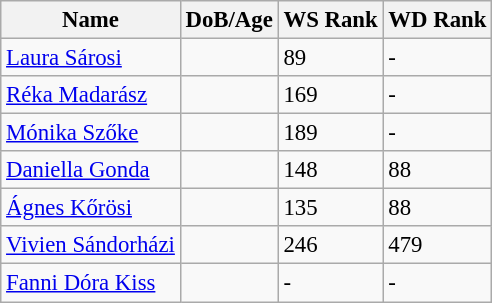<table class="wikitable" style="text-align: left; font-size:95%;">
<tr>
<th>Name</th>
<th>DoB/Age</th>
<th>WS Rank</th>
<th>WD Rank</th>
</tr>
<tr>
<td><a href='#'>Laura Sárosi</a></td>
<td></td>
<td>89</td>
<td>-</td>
</tr>
<tr>
<td><a href='#'>Réka Madarász</a></td>
<td></td>
<td>169</td>
<td>-</td>
</tr>
<tr>
<td><a href='#'>Mónika Szőke</a></td>
<td></td>
<td>189</td>
<td>-</td>
</tr>
<tr>
<td><a href='#'>Daniella Gonda</a></td>
<td></td>
<td>148</td>
<td>88</td>
</tr>
<tr>
<td><a href='#'>Ágnes Kőrösi</a></td>
<td></td>
<td>135</td>
<td>88</td>
</tr>
<tr>
<td><a href='#'>Vivien Sándorházi</a></td>
<td></td>
<td>246</td>
<td>479</td>
</tr>
<tr>
<td><a href='#'>Fanni Dóra Kiss</a></td>
<td></td>
<td>-</td>
<td>-</td>
</tr>
</table>
